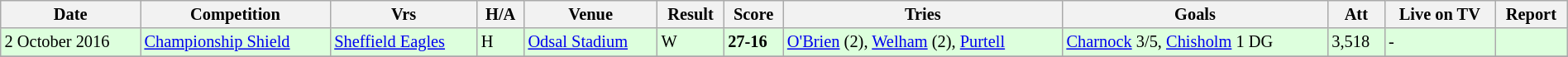<table class="wikitable" style="font-size:85%;" width="100%">
<tr>
<th>Date</th>
<th>Competition</th>
<th>Vrs</th>
<th>H/A</th>
<th>Venue</th>
<th>Result</th>
<th>Score</th>
<th>Tries</th>
<th>Goals</th>
<th>Att</th>
<th>Live on TV</th>
<th>Report</th>
</tr>
<tr style="background:#ddffdd;" width=20|>
<td>2 October 2016</td>
<td><a href='#'>Championship Shield</a></td>
<td><a href='#'>Sheffield Eagles</a></td>
<td>H</td>
<td><a href='#'>Odsal Stadium</a></td>
<td>W</td>
<td><strong>27-16</strong></td>
<td><a href='#'>O'Brien</a> (2), <a href='#'>Welham</a> (2), <a href='#'>Purtell</a></td>
<td><a href='#'>Charnock</a> 3/5, <a href='#'>Chisholm</a> 1 DG</td>
<td>3,518</td>
<td>-</td>
<td></td>
</tr>
<tr>
</tr>
</table>
